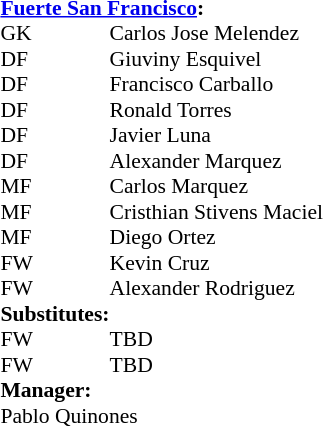<table style="font-size: 90%" cellspacing="0" cellpadding="0" align=right>
<tr>
<td colspan="4"><strong><a href='#'>Fuerte San Francisco</a>:</strong></td>
</tr>
<tr>
<th width="25"></th>
<th width="25"></th>
</tr>
<tr>
<td>GK</td>
<td></td>
<td> Carlos Jose Melendez</td>
</tr>
<tr>
<td>DF</td>
<td></td>
<td> Giuviny Esquivel</td>
</tr>
<tr>
<td>DF</td>
<td></td>
<td> Francisco Carballo</td>
</tr>
<tr>
<td>DF</td>
<td></td>
<td> Ronald Torres</td>
</tr>
<tr>
<td>DF</td>
<td></td>
<td>  Javier Luna</td>
</tr>
<tr>
<td>DF</td>
<td></td>
<td> Alexander Marquez </td>
</tr>
<tr>
<td>MF</td>
<td></td>
<td>  Carlos Marquez</td>
</tr>
<tr>
<td>MF</td>
<td></td>
<td> Cristhian Stivens Maciel</td>
</tr>
<tr>
<td>MF</td>
<td></td>
<td> Diego Ortez</td>
</tr>
<tr>
<td>FW</td>
<td></td>
<td> Kevin Cruz</td>
</tr>
<tr>
<td>FW</td>
<td></td>
<td>  Alexander Rodriguez</td>
<td></td>
<td></td>
</tr>
<tr>
<td colspan=2><strong>Substitutes:</strong></td>
</tr>
<tr>
<td>FW</td>
<td></td>
<td> TBD</td>
<td></td>
<td></td>
</tr>
<tr>
<td>FW</td>
<td></td>
<td>  TBD</td>
<td></td>
<td></td>
</tr>
<tr>
<td colspan=3><strong>Manager:</strong></td>
</tr>
<tr>
<td colspan=4> Pablo Quinones</td>
</tr>
</table>
